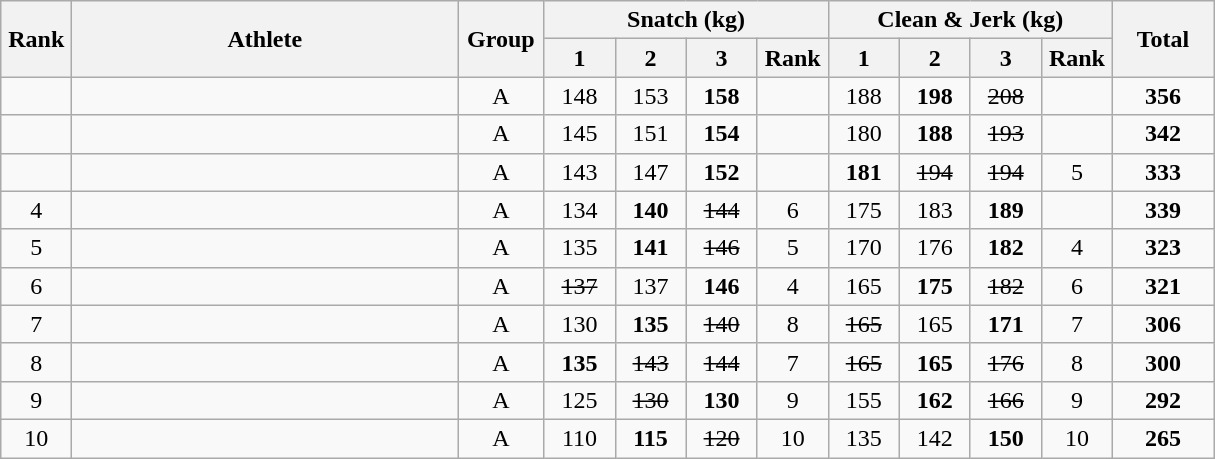<table class = "wikitable" style="text-align:center;">
<tr>
<th rowspan=2 width=40>Rank</th>
<th rowspan=2 width=250>Athlete</th>
<th rowspan=2 width=50>Group</th>
<th colspan=4>Snatch (kg)</th>
<th colspan=4>Clean & Jerk (kg)</th>
<th rowspan=2 width=60>Total</th>
</tr>
<tr>
<th width=40>1</th>
<th width=40>2</th>
<th width=40>3</th>
<th width=40>Rank</th>
<th width=40>1</th>
<th width=40>2</th>
<th width=40>3</th>
<th width=40>Rank</th>
</tr>
<tr>
<td></td>
<td align=left></td>
<td>A</td>
<td>148</td>
<td>153</td>
<td><strong>158</strong></td>
<td></td>
<td>188</td>
<td><strong>198</strong></td>
<td><s>208</s></td>
<td></td>
<td><strong>356</strong></td>
</tr>
<tr>
<td></td>
<td align=left></td>
<td>A</td>
<td>145</td>
<td>151</td>
<td><strong>154</strong></td>
<td></td>
<td>180</td>
<td><strong>188</strong></td>
<td><s>193</s></td>
<td></td>
<td><strong>342</strong></td>
</tr>
<tr>
<td></td>
<td align=left></td>
<td>A</td>
<td>143</td>
<td>147</td>
<td><strong>152</strong></td>
<td></td>
<td><strong>181</strong></td>
<td><s>194</s></td>
<td><s>194</s></td>
<td>5</td>
<td><strong>333</strong></td>
</tr>
<tr>
<td>4</td>
<td align=left></td>
<td>A</td>
<td>134</td>
<td><strong>140</strong></td>
<td><s>144</s></td>
<td>6</td>
<td>175</td>
<td>183</td>
<td><strong>189</strong></td>
<td></td>
<td><strong>339</strong></td>
</tr>
<tr>
<td>5</td>
<td align=left></td>
<td>A</td>
<td>135</td>
<td><strong>141</strong></td>
<td><s>146</s></td>
<td>5</td>
<td>170</td>
<td>176</td>
<td><strong>182</strong></td>
<td>4</td>
<td><strong>323</strong></td>
</tr>
<tr>
<td>6</td>
<td align=left></td>
<td>A</td>
<td><s>137</s></td>
<td>137</td>
<td><strong>146</strong></td>
<td>4</td>
<td>165</td>
<td><strong>175</strong></td>
<td><s>182</s></td>
<td>6</td>
<td><strong>321</strong></td>
</tr>
<tr>
<td>7</td>
<td align=left></td>
<td>A</td>
<td>130</td>
<td><strong>135</strong></td>
<td><s>140</s></td>
<td>8</td>
<td><s>165</s></td>
<td>165</td>
<td><strong>171</strong></td>
<td>7</td>
<td><strong>306</strong></td>
</tr>
<tr>
<td>8</td>
<td align=left></td>
<td>A</td>
<td><strong>135</strong></td>
<td><s>143</s></td>
<td><s>144</s></td>
<td>7</td>
<td><s>165</s></td>
<td><strong>165</strong></td>
<td><s>176</s></td>
<td>8</td>
<td><strong>300</strong></td>
</tr>
<tr>
<td>9</td>
<td align=left></td>
<td>A</td>
<td>125</td>
<td><s>130</s></td>
<td><strong>130</strong></td>
<td>9</td>
<td>155</td>
<td><strong>162</strong></td>
<td><s>166</s></td>
<td>9</td>
<td><strong>292</strong></td>
</tr>
<tr>
<td>10</td>
<td align=left></td>
<td>A</td>
<td>110</td>
<td><strong>115</strong></td>
<td><s>120</s></td>
<td>10</td>
<td>135</td>
<td>142</td>
<td><strong>150</strong></td>
<td>10</td>
<td><strong>265</strong></td>
</tr>
</table>
